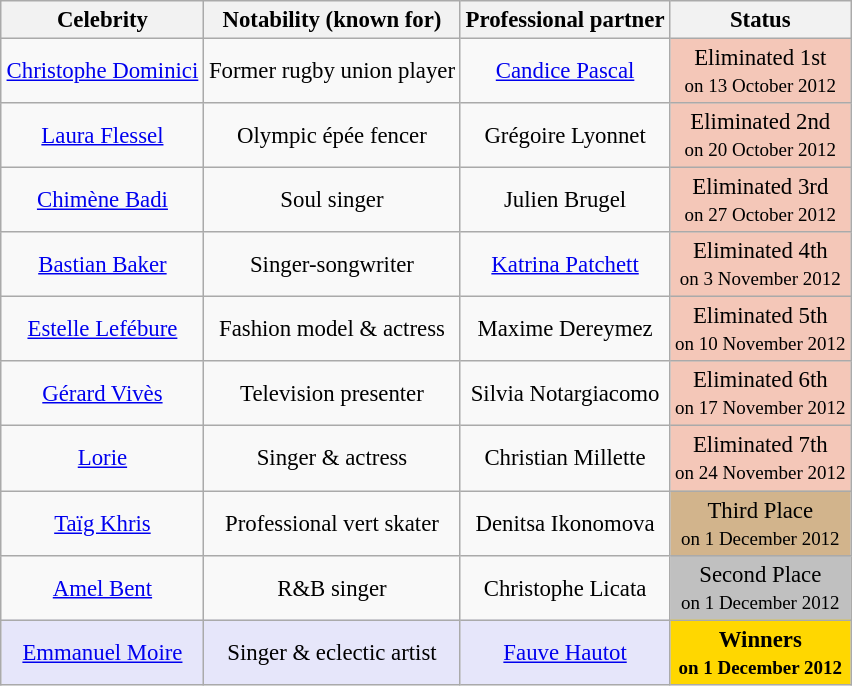<table class="wikitable" style="text-align: center; white-space:nowrap; margin:auto; font-size:95%;">
<tr>
<th>Celebrity</th>
<th>Notability (known for)</th>
<th>Professional partner</th>
<th>Status</th>
</tr>
<tr>
<td><a href='#'>Christophe Dominici</a></td>
<td>Former rugby union player</td>
<td><a href='#'>Candice Pascal</a></td>
<td style="background:#f4c7b8;">Eliminated 1st<br><small>on 13 October 2012</small></td>
</tr>
<tr>
<td><a href='#'>Laura Flessel</a></td>
<td>Olympic épée fencer</td>
<td>Grégoire Lyonnet</td>
<td style="background:#f4c7b8;">Eliminated 2nd<br><small>on 20 October 2012</small></td>
</tr>
<tr>
<td><a href='#'>Chimène Badi</a></td>
<td>Soul singer</td>
<td>Julien Brugel</td>
<td style="background:#f4c7b8;">Eliminated 3rd<br><small>on 27 October 2012</small></td>
</tr>
<tr>
<td><a href='#'>Bastian Baker</a></td>
<td>Singer-songwriter</td>
<td><a href='#'>Katrina Patchett</a></td>
<td style="background:#f4c7b8;">Eliminated 4th<br><small>on 3 November 2012</small></td>
</tr>
<tr>
<td><a href='#'>Estelle Lefébure</a></td>
<td>Fashion model & actress</td>
<td>Maxime Dereymez</td>
<td style="background:#f4c7b8;">Eliminated 5th<br><small>on 10 November 2012</small></td>
</tr>
<tr>
<td><a href='#'>Gérard Vivès</a></td>
<td>Television presenter</td>
<td>Silvia Notargiacomo</td>
<td style="background:#f4c7b8;">Eliminated 6th<br><small>on 17 November 2012</small></td>
</tr>
<tr>
<td><a href='#'>Lorie</a></td>
<td>Singer & actress</td>
<td>Christian Millette</td>
<td style="background:#f4c7b8;">Eliminated 7th<br><small>on 24 November 2012</small></td>
</tr>
<tr>
<td><a href='#'>Taïg Khris</a></td>
<td>Professional vert skater</td>
<td>Denitsa Ikonomova</td>
<td style=background:tan>Third Place<br><small>on 1 December 2012</small></td>
</tr>
<tr>
<td><a href='#'>Amel Bent</a></td>
<td>R&B singer</td>
<td>Christophe Licata</td>
<td style=background:silver>Second Place<br><small>on 1 December 2012</small></td>
</tr>
<tr>
<td bgcolor="lavender"><a href='#'>Emmanuel Moire</a></td>
<td bgcolor="lavender">Singer & eclectic artist</td>
<td bgcolor="lavender"><a href='#'>Fauve Hautot</a></td>
<td style=background:gold><strong>Winners</strong><br><small><strong>on 1 December 2012</strong></small></td>
</tr>
</table>
